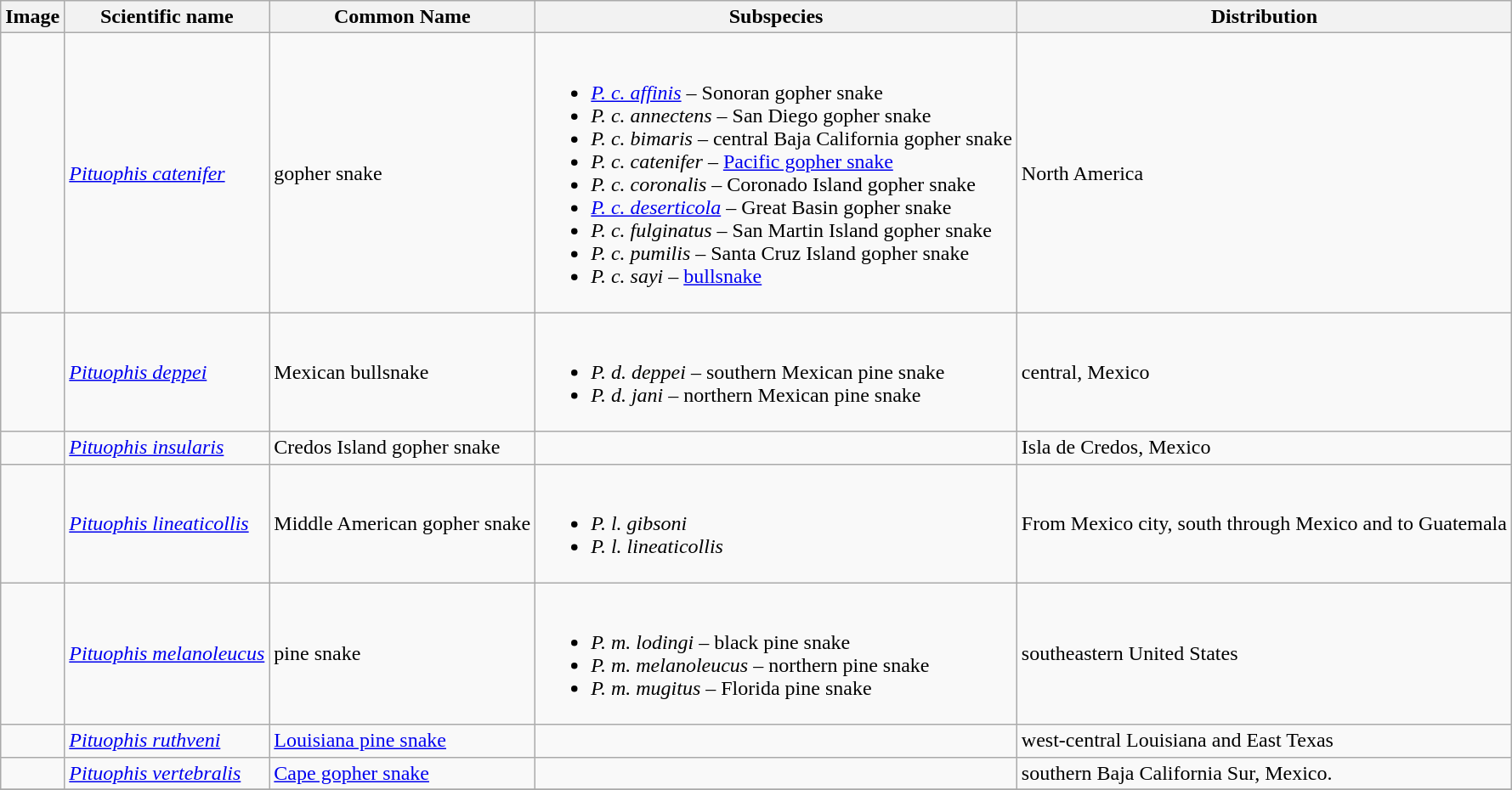<table class="wikitable">
<tr>
<th>Image</th>
<th>Scientific name</th>
<th>Common Name</th>
<th>Subspecies</th>
<th>Distribution</th>
</tr>
<tr>
<td></td>
<td><em><a href='#'>Pituophis catenifer</a></em> </td>
<td>gopher snake</td>
<td><br><ul><li><em><a href='#'>P. c. affinis</a></em>  – Sonoran gopher snake</li><li><em>P. c. annectens</em>  – San Diego gopher snake</li><li><em>P. c. bimaris</em>  – central Baja California gopher snake</li><li><em>P. c. catenifer</em>  – <a href='#'>Pacific gopher snake</a></li><li><em>P. c. coronalis</em>  – Coronado Island gopher snake</li><li><em><a href='#'>P. c. deserticola</a></em>  – Great Basin gopher snake</li><li><em>P. c. fulginatus</em>  – San Martin Island gopher snake</li><li><em>P. c. pumilis</em>  – Santa Cruz Island gopher snake</li><li><em>P. c. sayi</em>  – <a href='#'>bullsnake</a></li></ul></td>
<td>North America</td>
</tr>
<tr>
<td></td>
<td><em><a href='#'>Pituophis deppei</a></em> </td>
<td>Mexican bullsnake</td>
<td><br><ul><li><em>P. d. deppei</em>  – southern Mexican pine snake</li><li><em>P. d. jani</em>  – northern Mexican pine snake</li></ul></td>
<td>central, Mexico</td>
</tr>
<tr>
<td></td>
<td><em><a href='#'>Pituophis insularis</a></em> </td>
<td>Credos Island gopher snake</td>
<td></td>
<td>Isla de Credos, Mexico</td>
</tr>
<tr>
<td></td>
<td><em><a href='#'>Pituophis lineaticollis</a></em> </td>
<td>Middle American gopher snake</td>
<td><br><ul><li><em>P. l. gibsoni</em> </li><li><em>P. l. lineaticollis</em> </li></ul></td>
<td>From Mexico city, south through Mexico and to Guatemala</td>
</tr>
<tr>
<td></td>
<td><em><a href='#'>Pituophis melanoleucus</a></em> </td>
<td>pine snake</td>
<td><br><ul><li><em>P. m. lodingi</em>  – black pine snake</li><li><em>P. m. melanoleucus</em>  – northern pine snake</li><li><em>P. m. mugitus</em>  – Florida pine snake</li></ul></td>
<td>southeastern United States</td>
</tr>
<tr>
<td></td>
<td><em><a href='#'>Pituophis ruthveni</a></em> </td>
<td><a href='#'>Louisiana pine snake</a></td>
<td></td>
<td>west-central Louisiana and East Texas</td>
</tr>
<tr>
<td></td>
<td><em><a href='#'>Pituophis vertebralis</a></em> </td>
<td><a href='#'>Cape gopher snake</a></td>
<td></td>
<td>southern Baja California Sur, Mexico.</td>
</tr>
<tr>
</tr>
</table>
